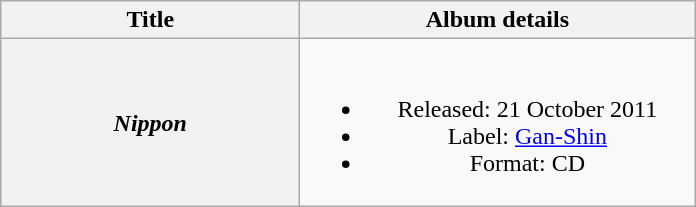<table class="wikitable plainrowheaders" style="text-align:center;" border="1">
<tr>
<th scope="col" style="width:12em;">Title</th>
<th scope="col" style="width:16em;">Album details</th>
</tr>
<tr>
<th scope="row"><em>Nippon</em></th>
<td><br><ul><li>Released: 21 October 2011</li><li>Label: <a href='#'>Gan-Shin</a></li><li>Format: CD</li></ul></td>
</tr>
</table>
